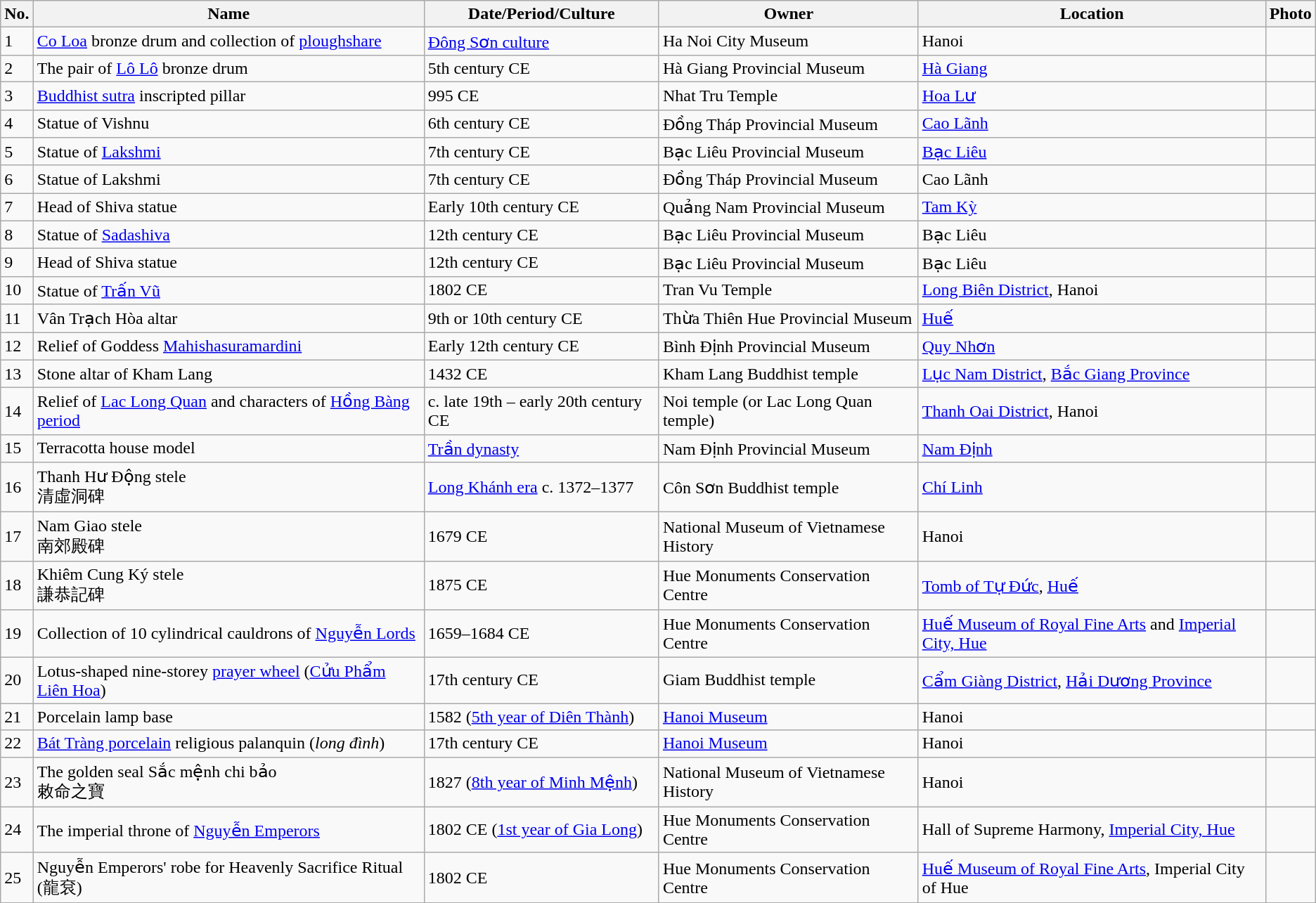<table class="wikitable">
<tr>
<th>No.</th>
<th>Name</th>
<th>Date/Period/Culture</th>
<th>Owner</th>
<th>Location</th>
<th>Photo</th>
</tr>
<tr>
<td>1</td>
<td><a href='#'>Co Loa</a> bronze drum and collection of <a href='#'>ploughshare</a></td>
<td><a href='#'>Đông Sơn culture</a></td>
<td>Ha Noi City Museum</td>
<td>Hanoi</td>
<td></td>
</tr>
<tr>
<td>2</td>
<td>The pair of <a href='#'>Lô Lô</a> bronze drum</td>
<td>5th century CE</td>
<td>Hà Giang Provincial Museum</td>
<td><a href='#'>Hà Giang</a></td>
<td></td>
</tr>
<tr>
<td>3</td>
<td><a href='#'>Buddhist sutra</a> inscripted pillar</td>
<td>995 CE</td>
<td>Nhat Tru Temple</td>
<td><a href='#'>Hoa Lư</a></td>
<td></td>
</tr>
<tr>
<td>4</td>
<td>Statue of Vishnu</td>
<td>6th century CE</td>
<td>Đồng Tháp Provincial Museum</td>
<td><a href='#'>Cao Lãnh</a></td>
<td></td>
</tr>
<tr>
<td>5</td>
<td>Statue of <a href='#'>Lakshmi</a></td>
<td>7th century CE</td>
<td>Bạc Liêu Provincial Museum</td>
<td><a href='#'>Bạc Liêu</a></td>
<td></td>
</tr>
<tr>
<td>6</td>
<td>Statue of Lakshmi</td>
<td>7th century CE</td>
<td>Đồng Tháp Provincial Museum</td>
<td>Cao Lãnh</td>
<td></td>
</tr>
<tr>
<td>7</td>
<td>Head of Shiva statue</td>
<td>Early 10th century CE</td>
<td>Quảng Nam Provincial Museum</td>
<td><a href='#'>Tam Kỳ</a></td>
<td></td>
</tr>
<tr>
<td>8</td>
<td>Statue of <a href='#'>Sadashiva</a></td>
<td>12th century CE</td>
<td>Bạc Liêu Provincial Museum</td>
<td>Bạc Liêu</td>
<td></td>
</tr>
<tr>
<td>9</td>
<td>Head of Shiva statue</td>
<td>12th century CE</td>
<td>Bạc Liêu Provincial Museum</td>
<td>Bạc Liêu</td>
<td></td>
</tr>
<tr>
<td>10</td>
<td>Statue of <a href='#'>Trấn Vũ</a></td>
<td>1802 CE</td>
<td>Tran Vu Temple</td>
<td><a href='#'>Long Biên District</a>, Hanoi</td>
<td></td>
</tr>
<tr>
<td>11</td>
<td>Vân Trạch Hòa altar</td>
<td>9th or 10th century CE</td>
<td>Thừa Thiên Hue Provincial Museum</td>
<td><a href='#'>Huế</a></td>
<td></td>
</tr>
<tr>
<td>12</td>
<td>Relief of Goddess <a href='#'>Mahishasuramardini</a></td>
<td>Early 12th century CE</td>
<td>Bình Định Provincial Museum</td>
<td><a href='#'>Quy Nhơn</a></td>
<td></td>
</tr>
<tr>
<td>13</td>
<td>Stone altar of Kham Lang</td>
<td>1432 CE</td>
<td>Kham Lang Buddhist temple</td>
<td><a href='#'>Lục Nam District</a>, <a href='#'>Bắc Giang Province</a></td>
<td></td>
</tr>
<tr>
<td>14</td>
<td>Relief of <a href='#'>Lac Long Quan</a> and characters of <a href='#'>Hồng Bàng period</a></td>
<td>c. late 19th – early 20th century CE</td>
<td>Noi temple (or Lac Long Quan temple)</td>
<td><a href='#'>Thanh Oai District</a>, Hanoi</td>
<td></td>
</tr>
<tr>
<td>15</td>
<td>Terracotta house model</td>
<td><a href='#'>Trần dynasty</a></td>
<td>Nam Định Provincial Museum</td>
<td><a href='#'>Nam Định</a></td>
<td></td>
</tr>
<tr>
<td>16</td>
<td>Thanh Hư Động stele<br>清虛洞碑</td>
<td><a href='#'>Long Khánh era</a> c. 1372–1377</td>
<td>Côn Sơn Buddhist temple</td>
<td><a href='#'>Chí Linh</a></td>
<td></td>
</tr>
<tr>
<td>17</td>
<td>Nam Giao stele<br>南郊殿碑</td>
<td>1679 CE</td>
<td>National Museum of Vietnamese History</td>
<td>Hanoi</td>
<td></td>
</tr>
<tr>
<td>18</td>
<td>Khiêm Cung Ký stele<br>謙恭記碑</td>
<td>1875 CE</td>
<td>Hue Monuments Conservation Centre</td>
<td><a href='#'>Tomb of Tự Đức</a>, <a href='#'>Huế</a></td>
<td></td>
</tr>
<tr>
<td>19</td>
<td>Collection of 10 cylindrical cauldrons of <a href='#'>Nguyễn Lords</a></td>
<td>1659–1684 CE</td>
<td>Hue Monuments Conservation Centre</td>
<td><a href='#'>Huế Museum of Royal Fine Arts</a> and <a href='#'>Imperial City, Hue</a></td>
<td></td>
</tr>
<tr>
<td>20</td>
<td>Lotus-shaped nine-storey <a href='#'>prayer wheel</a> (<a href='#'>Cửu Phẩm Liên Hoa</a>)</td>
<td>17th century CE</td>
<td>Giam Buddhist temple</td>
<td><a href='#'>Cẩm Giàng District</a>, <a href='#'>Hải Dương Province</a></td>
<td></td>
</tr>
<tr>
<td>21</td>
<td>Porcelain lamp base</td>
<td>1582 (<a href='#'>5th year of Diên Thành</a>)</td>
<td><a href='#'>Hanoi Museum</a></td>
<td>Hanoi</td>
<td></td>
</tr>
<tr>
<td>22</td>
<td><a href='#'>Bát Tràng porcelain</a> religious palanquin (<em>long đình</em>)</td>
<td>17th century CE</td>
<td><a href='#'>Hanoi Museum</a></td>
<td>Hanoi</td>
<td></td>
</tr>
<tr>
<td>23</td>
<td>The golden seal Sắc mệnh chi bảo<br>敕命之寶</td>
<td>1827 (<a href='#'>8th year of Minh Mệnh</a>)</td>
<td>National Museum of Vietnamese History</td>
<td>Hanoi</td>
<td></td>
</tr>
<tr>
<td>24</td>
<td>The imperial throne of <a href='#'>Nguyễn Emperors</a></td>
<td>1802 CE (<a href='#'>1st year of Gia Long</a>)</td>
<td>Hue Monuments Conservation Centre</td>
<td>Hall of Supreme Harmony, <a href='#'>Imperial City, Hue</a></td>
<td></td>
</tr>
<tr>
<td>25</td>
<td>Nguyễn Emperors' robe for Heavenly Sacrifice Ritual (龍袞)</td>
<td>1802 CE</td>
<td>Hue Monuments Conservation Centre</td>
<td><a href='#'>Huế Museum of Royal Fine Arts</a>, Imperial City of Hue</td>
<td></td>
</tr>
<tr>
</tr>
</table>
